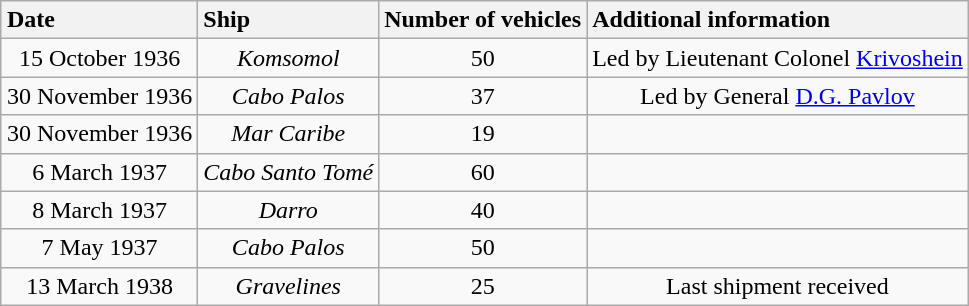<table class="wikitable" style="float: right; margin-left: 1em; margin-bottom: 1em; text-align: center;" summary="Summary of T-26Bs sent to Spain between 1936 and 1939">
<tr>
<th style="text-align:left;">Date</th>
<th style="text-align:left;">Ship</th>
<th style="text-align:left;">Number of vehicles</th>
<th style="text-align:left;">Additional information</th>
</tr>
<tr>
<td>15 October 1936</td>
<td><em>Komsomol</em></td>
<td>50</td>
<td>Led by Lieutenant Colonel <a href='#'>Krivoshein</a></td>
</tr>
<tr>
<td>30 November 1936</td>
<td><em>Cabo Palos</em></td>
<td>37</td>
<td>Led by General <a href='#'>D.G. Pavlov</a></td>
</tr>
<tr>
<td>30 November 1936</td>
<td><em>Mar Caribe</em></td>
<td>19</td>
<td> </td>
</tr>
<tr>
<td>6 March 1937</td>
<td><em>Cabo Santo Tomé</em></td>
<td>60</td>
<td> </td>
</tr>
<tr>
<td>8 March 1937</td>
<td><em>Darro</em></td>
<td>40</td>
<td> </td>
</tr>
<tr>
<td>7 May 1937</td>
<td><em>Cabo Palos</em></td>
<td>50</td>
<td> </td>
</tr>
<tr>
<td>13 March 1938</td>
<td><em>Gravelines</em></td>
<td>25</td>
<td>Last shipment received</td>
</tr>
</table>
